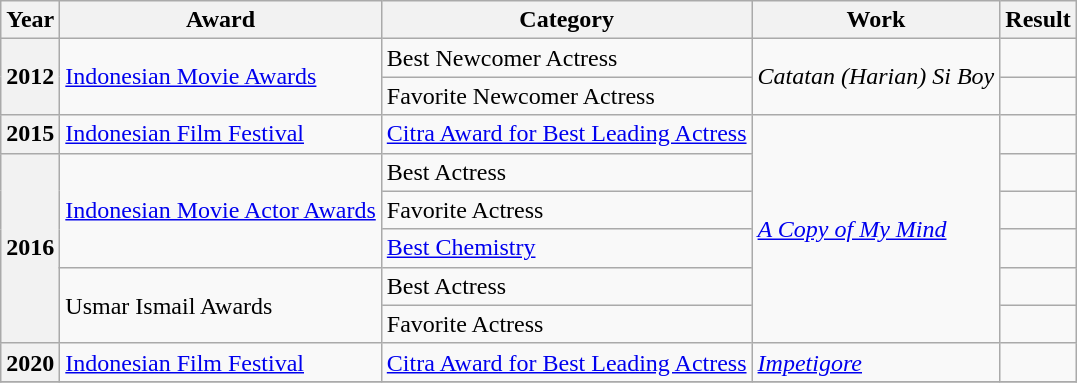<table class="wikitable sortable">
<tr>
<th>Year</th>
<th>Award</th>
<th>Category</th>
<th>Work</th>
<th>Result</th>
</tr>
<tr>
<th rowspan="2">2012</th>
<td rowspan="2"><a href='#'>Indonesian Movie Awards</a></td>
<td>Best Newcomer Actress</td>
<td rowspan="2"><em>Catatan (Harian) Si Boy</em></td>
<td></td>
</tr>
<tr>
<td>Favorite Newcomer Actress</td>
<td></td>
</tr>
<tr>
<th>2015</th>
<td><a href='#'>Indonesian Film Festival</a></td>
<td><a href='#'>Citra Award for Best Leading Actress</a></td>
<td rowspan="6"><em><a href='#'>A Copy of My Mind</a></em></td>
<td></td>
</tr>
<tr>
<th rowspan="5">2016</th>
<td rowspan="3"><a href='#'>Indonesian Movie Actor Awards</a></td>
<td>Best Actress</td>
<td></td>
</tr>
<tr>
<td>Favorite Actress</td>
<td></td>
</tr>
<tr>
<td><a href='#'>Best Chemistry</a> </td>
<td></td>
</tr>
<tr>
<td rowspan="2">Usmar Ismail Awards</td>
<td>Best Actress</td>
<td></td>
</tr>
<tr>
<td>Favorite Actress</td>
<td></td>
</tr>
<tr>
<th>2020</th>
<td><a href='#'>Indonesian Film Festival</a></td>
<td><a href='#'>Citra Award for Best Leading Actress</a></td>
<td><em><a href='#'>Impetigore</a></em></td>
<td></td>
</tr>
<tr>
</tr>
</table>
